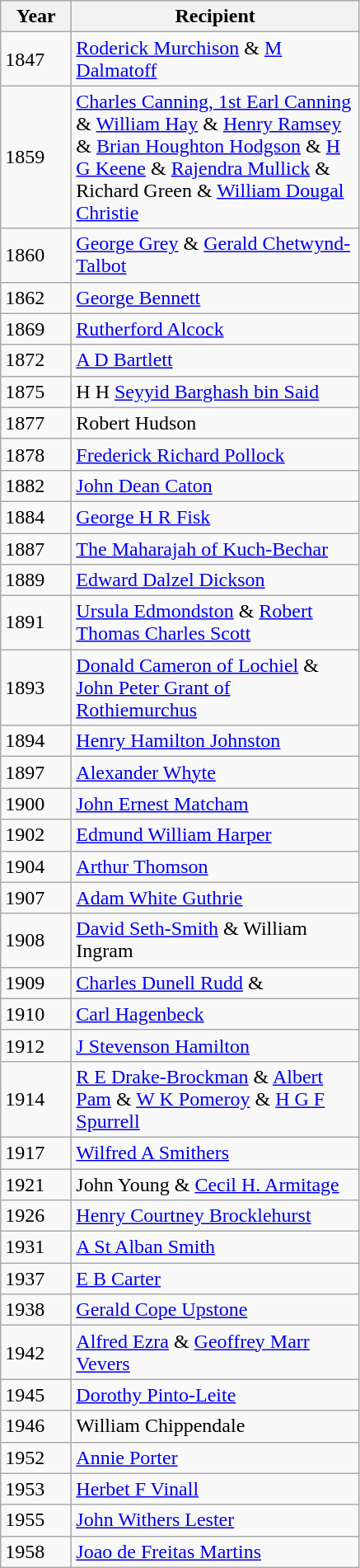<table class="wikitable">
<tr>
<th scope="col" style="width:50px;">Year</th>
<th scope="col" style="width:225px;">Recipient</th>
</tr>
<tr>
<td>1847</td>
<td><a href='#'>Roderick Murchison</a> & <a href='#'>M Dalmatoff</a></td>
</tr>
<tr>
<td>1859</td>
<td><a href='#'>Charles Canning, 1st Earl Canning</a> & <a href='#'>William Hay</a> & <a href='#'>Henry Ramsey</a> & <a href='#'>Brian Houghton Hodgson</a> & <a href='#'>H G Keene</a> & <a href='#'>Rajendra Mullick</a> & Richard Green & <a href='#'>William Dougal Christie</a></td>
</tr>
<tr>
<td>1860</td>
<td><a href='#'>George Grey</a> & <a href='#'>Gerald Chetwynd-Talbot</a></td>
</tr>
<tr>
<td>1862</td>
<td><a href='#'>George Bennett</a></td>
</tr>
<tr>
<td>1869</td>
<td><a href='#'>Rutherford Alcock</a></td>
</tr>
<tr>
<td>1872</td>
<td><a href='#'>A D Bartlett</a></td>
</tr>
<tr>
<td>1875</td>
<td>H H <a href='#'>Seyyid Barghash bin Said</a></td>
</tr>
<tr>
<td>1877</td>
<td>Robert Hudson</td>
</tr>
<tr>
<td>1878</td>
<td><a href='#'>Frederick Richard Pollock</a></td>
</tr>
<tr>
<td>1882</td>
<td><a href='#'>John Dean Caton</a></td>
</tr>
<tr>
<td>1884</td>
<td><a href='#'>George H R Fisk</a></td>
</tr>
<tr>
<td>1887</td>
<td><a href='#'>The Maharajah of Kuch-Bechar</a></td>
</tr>
<tr>
<td>1889</td>
<td><a href='#'>Edward Dalzel Dickson</a></td>
</tr>
<tr>
<td>1891</td>
<td><a href='#'>Ursula Edmondston</a> & <a href='#'>Robert Thomas Charles Scott</a></td>
</tr>
<tr>
<td>1893</td>
<td><a href='#'>Donald Cameron of Lochiel</a> & <a href='#'>John Peter Grant of Rothiemurchus</a></td>
</tr>
<tr>
<td>1894</td>
<td><a href='#'>Henry Hamilton Johnston</a></td>
</tr>
<tr>
<td>1897</td>
<td><a href='#'>Alexander Whyte</a></td>
</tr>
<tr>
<td>1900</td>
<td><a href='#'>John Ernest Matcham</a></td>
</tr>
<tr>
<td>1902</td>
<td><a href='#'>Edmund William Harper</a></td>
</tr>
<tr>
<td>1904</td>
<td><a href='#'>Arthur Thomson</a></td>
</tr>
<tr>
<td>1907</td>
<td><a href='#'>Adam White Guthrie</a></td>
</tr>
<tr>
<td>1908</td>
<td><a href='#'>David Seth-Smith</a> & William Ingram</td>
</tr>
<tr>
<td>1909</td>
<td><a href='#'>Charles Dunell Rudd</a> & </td>
</tr>
<tr>
<td>1910</td>
<td><a href='#'>Carl Hagenbeck</a></td>
</tr>
<tr>
<td>1912</td>
<td><a href='#'>J Stevenson Hamilton</a></td>
</tr>
<tr>
<td>1914</td>
<td><a href='#'>R E Drake-Brockman</a> & <a href='#'>Albert Pam</a> & <a href='#'>W K Pomeroy</a> & <a href='#'>H G F Spurrell</a></td>
</tr>
<tr>
<td>1917</td>
<td><a href='#'>Wilfred A Smithers</a></td>
</tr>
<tr>
<td>1921</td>
<td>John Young & <a href='#'>Cecil H. Armitage</a></td>
</tr>
<tr>
<td>1926</td>
<td><a href='#'>Henry Courtney Brocklehurst</a></td>
</tr>
<tr>
<td>1931</td>
<td><a href='#'>A St Alban Smith</a></td>
</tr>
<tr>
<td>1937</td>
<td><a href='#'>E B Carter</a></td>
</tr>
<tr>
<td>1938</td>
<td><a href='#'>Gerald Cope Upstone</a></td>
</tr>
<tr>
<td>1942</td>
<td><a href='#'>Alfred Ezra</a> & <a href='#'>Geoffrey Marr Vevers</a></td>
</tr>
<tr>
<td>1945</td>
<td><a href='#'>Dorothy Pinto-Leite</a></td>
</tr>
<tr>
<td>1946</td>
<td>William Chippendale</td>
</tr>
<tr>
<td>1952</td>
<td><a href='#'>Annie Porter</a></td>
</tr>
<tr>
<td>1953</td>
<td><a href='#'>Herbet F Vinall</a></td>
</tr>
<tr>
<td>1955</td>
<td><a href='#'>John Withers Lester</a></td>
</tr>
<tr>
<td>1958</td>
<td><a href='#'>Joao de Freitas Martins</a></td>
</tr>
</table>
